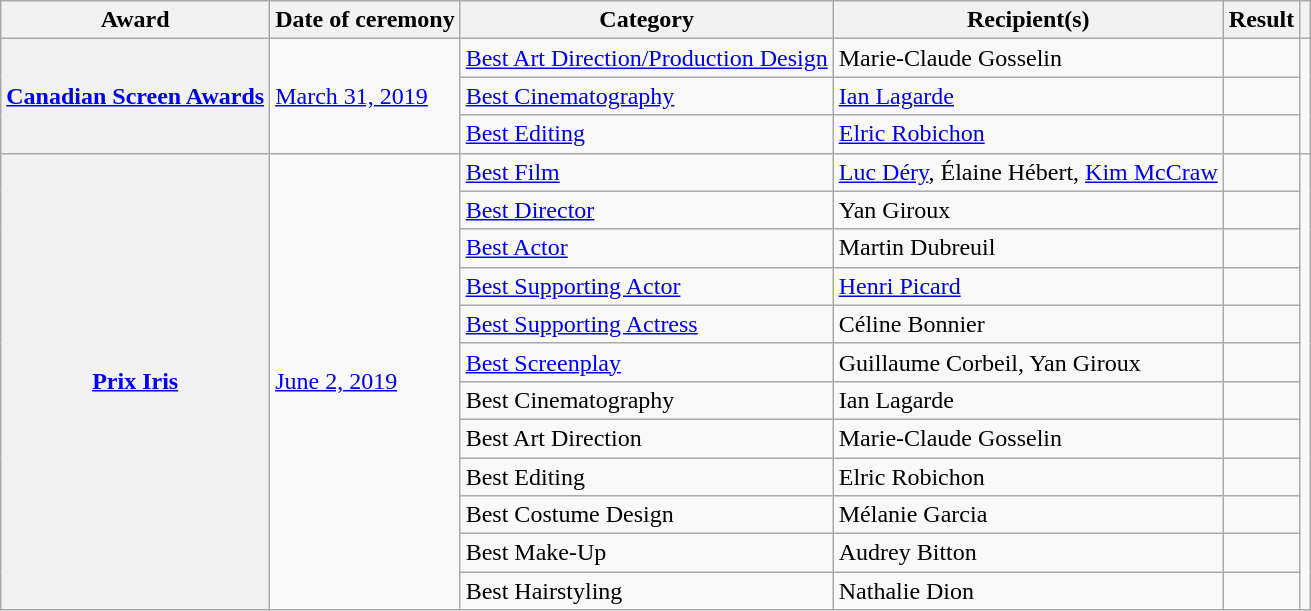<table class="wikitable plainrowheaders sortable">
<tr>
<th scope="col">Award</th>
<th scope="col">Date of ceremony</th>
<th scope="col">Category</th>
<th scope="col">Recipient(s)</th>
<th scope="col">Result</th>
<th scope="col" class="unsortable"></th>
</tr>
<tr>
<th scope="row" rowspan=3><a href='#'>Canadian Screen Awards</a></th>
<td rowspan="3"><a href='#'>March 31, 2019</a></td>
<td><a href='#'>Best Art Direction/Production Design</a></td>
<td>Marie-Claude Gosselin</td>
<td></td>
<td rowspan="3"></td>
</tr>
<tr>
<td><a href='#'>Best Cinematography</a></td>
<td><a href='#'>Ian Lagarde</a></td>
<td></td>
</tr>
<tr>
<td><a href='#'>Best Editing</a></td>
<td><a href='#'>Elric Robichon</a></td>
<td></td>
</tr>
<tr>
<th scope="row" rowspan=12><a href='#'>Prix Iris</a></th>
<td rowspan="12"><a href='#'>June 2, 2019</a></td>
<td><a href='#'>Best Film</a></td>
<td><a href='#'>Luc Déry</a>, Élaine Hébert, <a href='#'>Kim McCraw</a></td>
<td></td>
<td rowspan=12></td>
</tr>
<tr>
<td><a href='#'>Best Director</a></td>
<td>Yan Giroux</td>
<td></td>
</tr>
<tr>
<td><a href='#'>Best Actor</a></td>
<td>Martin Dubreuil</td>
<td></td>
</tr>
<tr>
<td><a href='#'>Best Supporting Actor</a></td>
<td><a href='#'>Henri Picard</a></td>
<td></td>
</tr>
<tr>
<td><a href='#'>Best Supporting Actress</a></td>
<td>Céline Bonnier</td>
<td></td>
</tr>
<tr>
<td><a href='#'>Best Screenplay</a></td>
<td>Guillaume Corbeil, Yan Giroux</td>
<td></td>
</tr>
<tr>
<td>Best Cinematography</td>
<td>Ian Lagarde</td>
<td></td>
</tr>
<tr>
<td>Best Art Direction</td>
<td>Marie-Claude Gosselin</td>
<td></td>
</tr>
<tr>
<td>Best Editing</td>
<td>Elric Robichon</td>
<td></td>
</tr>
<tr>
<td>Best Costume Design</td>
<td>Mélanie Garcia</td>
<td></td>
</tr>
<tr>
<td>Best Make-Up</td>
<td>Audrey Bitton</td>
<td></td>
</tr>
<tr>
<td>Best Hairstyling</td>
<td>Nathalie Dion</td>
<td></td>
</tr>
</table>
